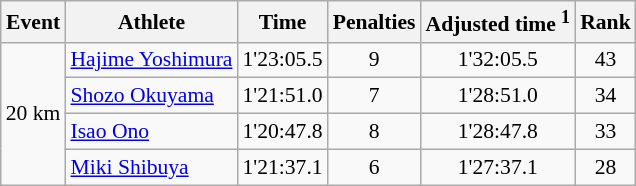<table class="wikitable" style="font-size:90%">
<tr>
<th>Event</th>
<th>Athlete</th>
<th>Time</th>
<th>Penalties</th>
<th>Adjusted time <sup>1</sup></th>
<th>Rank</th>
</tr>
<tr>
<td rowspan="4">20 km</td>
<td><a href='#'>Hajime Yoshimura</a></td>
<td align="center">1'23:05.5</td>
<td align="center">9</td>
<td align="center">1'32:05.5</td>
<td align="center">43</td>
</tr>
<tr>
<td><a href='#'>Shozo Okuyama</a></td>
<td align="center">1'21:51.0</td>
<td align="center">7</td>
<td align="center">1'28:51.0</td>
<td align="center">34</td>
</tr>
<tr>
<td><a href='#'>Isao Ono</a></td>
<td align="center">1'20:47.8</td>
<td align="center">8</td>
<td align="center">1'28:47.8</td>
<td align="center">33</td>
</tr>
<tr>
<td><a href='#'>Miki Shibuya</a></td>
<td align="center">1'21:37.1</td>
<td align="center">6</td>
<td align="center">1'27:37.1</td>
<td align="center">28</td>
</tr>
</table>
